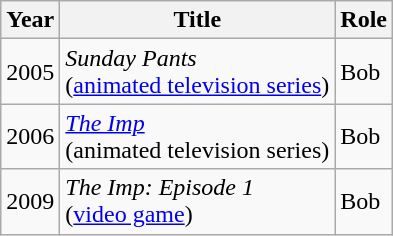<table class="wikitable sortable">
<tr>
<th>Year</th>
<th>Title</th>
<th>Role</th>
</tr>
<tr>
<td>2005</td>
<td><em>Sunday Pants</em><br> (<a href='#'>animated television series</a>)</td>
<td>Bob</td>
</tr>
<tr>
<td>2006</td>
<td><em><a href='#'>The Imp</a></em><br> (animated television series)</td>
<td>Bob</td>
</tr>
<tr>
<td>2009</td>
<td><em>The Imp: Episode 1</em><br> (<a href='#'>video game</a>)</td>
<td>Bob</td>
</tr>
</table>
